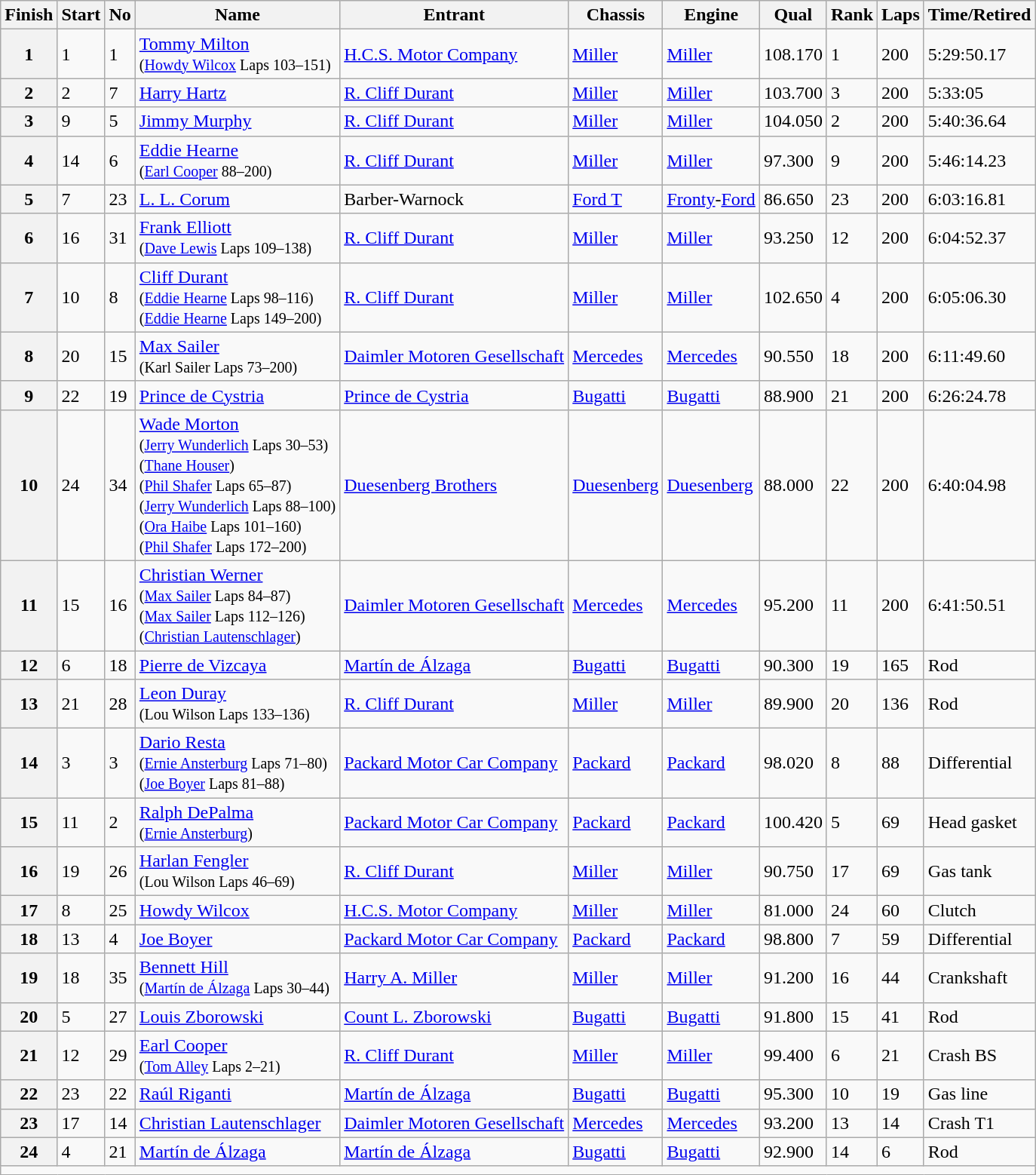<table class="wikitable" style="text-align:left;">
<tr>
<th>Finish</th>
<th>Start</th>
<th>No</th>
<th>Name</th>
<th>Entrant</th>
<th>Chassis</th>
<th>Engine</th>
<th>Qual</th>
<th>Rank</th>
<th>Laps</th>
<th>Time/Retired</th>
</tr>
<tr>
<th>1</th>
<td>1</td>
<td>1</td>
<td> <a href='#'>Tommy Milton</a> <strong></strong><br><small>(<a href='#'>Howdy Wilcox</a> Laps 103–151)</small></td>
<td><a href='#'>H.C.S. Motor Company</a></td>
<td><a href='#'>Miller</a></td>
<td><a href='#'>Miller</a></td>
<td>108.170</td>
<td>1</td>
<td>200</td>
<td>5:29:50.17</td>
</tr>
<tr>
<th>2</th>
<td>2</td>
<td>7</td>
<td> <a href='#'>Harry Hartz</a></td>
<td><a href='#'>R. Cliff Durant</a></td>
<td><a href='#'>Miller</a></td>
<td><a href='#'>Miller</a></td>
<td>103.700</td>
<td>3</td>
<td>200</td>
<td>5:33:05</td>
</tr>
<tr>
<th>3</th>
<td>9</td>
<td>5</td>
<td> <a href='#'>Jimmy Murphy</a> <strong></strong></td>
<td><a href='#'>R. Cliff Durant</a></td>
<td><a href='#'>Miller</a></td>
<td><a href='#'>Miller</a></td>
<td>104.050</td>
<td>2</td>
<td>200</td>
<td>5:40:36.64</td>
</tr>
<tr>
<th>4</th>
<td>14</td>
<td>6</td>
<td> <a href='#'>Eddie Hearne</a><br><small>(<a href='#'>Earl Cooper</a> 88–200)</small></td>
<td><a href='#'>R. Cliff Durant</a></td>
<td><a href='#'>Miller</a></td>
<td><a href='#'>Miller</a></td>
<td>97.300</td>
<td>9</td>
<td>200</td>
<td>5:46:14.23</td>
</tr>
<tr>
<th>5</th>
<td>7</td>
<td>23</td>
<td> <a href='#'>L. L. Corum</a></td>
<td>Barber-Warnock</td>
<td><a href='#'>Ford T</a></td>
<td><a href='#'>Fronty</a>-<a href='#'>Ford</a></td>
<td>86.650</td>
<td>23</td>
<td>200</td>
<td>6:03:16.81</td>
</tr>
<tr>
<th>6</th>
<td>16</td>
<td>31</td>
<td> <a href='#'>Frank Elliott</a><br><small>(<a href='#'>Dave Lewis</a> Laps 109–138)</small></td>
<td><a href='#'>R. Cliff Durant</a></td>
<td><a href='#'>Miller</a></td>
<td><a href='#'>Miller</a></td>
<td>93.250</td>
<td>12</td>
<td>200</td>
<td>6:04:52.37</td>
</tr>
<tr>
<th>7</th>
<td>10</td>
<td>8</td>
<td> <a href='#'>Cliff Durant</a><br><small>(<a href='#'>Eddie Hearne</a> Laps 98–116)</small><br><small>(<a href='#'>Eddie Hearne</a> Laps 149–200)</small></td>
<td><a href='#'>R. Cliff Durant</a></td>
<td><a href='#'>Miller</a></td>
<td><a href='#'>Miller</a></td>
<td>102.650</td>
<td>4</td>
<td>200</td>
<td>6:05:06.30</td>
</tr>
<tr>
<th>8</th>
<td>20</td>
<td>15</td>
<td> <a href='#'>Max Sailer</a> <strong></strong><br><small>(Karl Sailer Laps 73–200)</small></td>
<td><a href='#'>Daimler Motoren Gesellschaft</a></td>
<td><a href='#'>Mercedes</a></td>
<td><a href='#'>Mercedes</a></td>
<td>90.550</td>
<td>18</td>
<td>200</td>
<td>6:11:49.60</td>
</tr>
<tr>
<th>9</th>
<td>22</td>
<td>19</td>
<td> <a href='#'>Prince de Cystria</a> <strong></strong></td>
<td><a href='#'>Prince de Cystria</a></td>
<td><a href='#'>Bugatti</a></td>
<td><a href='#'>Bugatti</a></td>
<td>88.900</td>
<td>21</td>
<td>200</td>
<td>6:26:24.78</td>
</tr>
<tr>
<th>10</th>
<td>24</td>
<td>34</td>
<td> <a href='#'>Wade Morton</a> <strong></strong><br><small>(<a href='#'>Jerry Wunderlich</a> Laps 30–53)</small><br><small>(<a href='#'>Thane Houser</a>)</small><br><small>(<a href='#'>Phil Shafer</a> Laps 65–87)</small><br><small>(<a href='#'>Jerry Wunderlich</a> Laps 88–100)</small><br><small>(<a href='#'>Ora Haibe</a> Laps 101–160)</small><br><small>(<a href='#'>Phil Shafer</a> Laps 172–200)</small></td>
<td><a href='#'>Duesenberg Brothers</a></td>
<td><a href='#'>Duesenberg</a></td>
<td><a href='#'>Duesenberg</a></td>
<td>88.000</td>
<td>22</td>
<td>200</td>
<td>6:40:04.98</td>
</tr>
<tr>
<th>11</th>
<td>15</td>
<td>16</td>
<td> <a href='#'>Christian Werner</a> <strong></strong><br><small>(<a href='#'>Max Sailer</a> Laps 84–87)</small><br><small>(<a href='#'>Max Sailer</a>	Laps 112–126)</small><br><small>(<a href='#'>Christian Lautenschlager</a>)</small></td>
<td><a href='#'>Daimler Motoren Gesellschaft</a></td>
<td><a href='#'>Mercedes</a></td>
<td><a href='#'>Mercedes</a></td>
<td>95.200</td>
<td>11</td>
<td>200</td>
<td>6:41:50.51</td>
</tr>
<tr>
<th>12</th>
<td>6</td>
<td>18</td>
<td> <a href='#'>Pierre de Vizcaya</a> <strong></strong></td>
<td><a href='#'>Martín de Álzaga</a></td>
<td><a href='#'>Bugatti</a></td>
<td><a href='#'>Bugatti</a></td>
<td>90.300</td>
<td>19</td>
<td>165</td>
<td>Rod</td>
</tr>
<tr>
<th>13</th>
<td>21</td>
<td>28</td>
<td> <a href='#'>Leon Duray</a><br><small>(Lou Wilson Laps 133–136)</small></td>
<td><a href='#'>R. Cliff Durant</a></td>
<td><a href='#'>Miller</a></td>
<td><a href='#'>Miller</a></td>
<td>89.900</td>
<td>20</td>
<td>136</td>
<td>Rod</td>
</tr>
<tr>
<th>14</th>
<td>3</td>
<td>3</td>
<td> <a href='#'>Dario Resta</a> <strong></strong><br><small>(<a href='#'>Ernie Ansterburg</a> Laps 71–80)</small><br><small>(<a href='#'>Joe Boyer</a> Laps 81–88)</small></td>
<td><a href='#'>Packard Motor Car Company</a></td>
<td><a href='#'>Packard</a></td>
<td><a href='#'>Packard</a></td>
<td>98.020</td>
<td>8</td>
<td>88</td>
<td>Differential</td>
</tr>
<tr>
<th>15</th>
<td>11</td>
<td>2</td>
<td> <a href='#'>Ralph DePalma</a> <strong></strong><br><small>(<a href='#'>Ernie Ansterburg</a>)</small></td>
<td><a href='#'>Packard Motor Car Company</a></td>
<td><a href='#'>Packard</a></td>
<td><a href='#'>Packard</a></td>
<td>100.420</td>
<td>5</td>
<td>69</td>
<td>Head gasket</td>
</tr>
<tr>
<th>16</th>
<td>19</td>
<td>26</td>
<td> <a href='#'>Harlan Fengler</a> <strong></strong> <br><small>(Lou Wilson Laps 46–69)</small></td>
<td><a href='#'>R. Cliff Durant</a></td>
<td><a href='#'>Miller</a></td>
<td><a href='#'>Miller</a></td>
<td>90.750</td>
<td>17</td>
<td>69</td>
<td>Gas tank</td>
</tr>
<tr>
<th>17</th>
<td>8</td>
<td>25</td>
<td> <a href='#'>Howdy Wilcox</a> <strong></strong></td>
<td><a href='#'>H.C.S. Motor Company</a></td>
<td><a href='#'>Miller</a></td>
<td><a href='#'>Miller</a></td>
<td>81.000</td>
<td>24</td>
<td>60</td>
<td>Clutch</td>
</tr>
<tr>
<th>18</th>
<td>13</td>
<td>4</td>
<td> <a href='#'>Joe Boyer</a></td>
<td><a href='#'>Packard Motor Car Company</a></td>
<td><a href='#'>Packard</a></td>
<td><a href='#'>Packard</a></td>
<td>98.800</td>
<td>7</td>
<td>59</td>
<td>Differential</td>
</tr>
<tr>
<th>19</th>
<td>18</td>
<td>35</td>
<td> <a href='#'>Bennett Hill</a><br><small>(<a href='#'>Martín de Álzaga</a> Laps 30–44)</small></td>
<td><a href='#'>Harry A. Miller</a></td>
<td><a href='#'>Miller</a></td>
<td><a href='#'>Miller</a></td>
<td>91.200</td>
<td>16</td>
<td>44</td>
<td>Crankshaft</td>
</tr>
<tr>
<th>20</th>
<td>5</td>
<td>27</td>
<td> <a href='#'>Louis Zborowski</a> <strong></strong></td>
<td><a href='#'>Count L. Zborowski</a></td>
<td><a href='#'>Bugatti</a></td>
<td><a href='#'>Bugatti</a></td>
<td>91.800</td>
<td>15</td>
<td>41</td>
<td>Rod</td>
</tr>
<tr>
<th>21</th>
<td>12</td>
<td>29</td>
<td> <a href='#'>Earl Cooper</a><br><small>(<a href='#'>Tom Alley</a> Laps 2–21)</small></td>
<td><a href='#'>R. Cliff Durant</a></td>
<td><a href='#'>Miller</a></td>
<td><a href='#'>Miller</a></td>
<td>99.400</td>
<td>6</td>
<td>21</td>
<td>Crash BS</td>
</tr>
<tr>
<th>22</th>
<td>23</td>
<td>22</td>
<td> <a href='#'>Raúl Riganti</a> <strong></strong></td>
<td><a href='#'>Martín de Álzaga</a></td>
<td><a href='#'>Bugatti</a></td>
<td><a href='#'>Bugatti</a></td>
<td>95.300</td>
<td>10</td>
<td>19</td>
<td>Gas line</td>
</tr>
<tr>
<th>23</th>
<td>17</td>
<td>14</td>
<td> <a href='#'>Christian Lautenschlager</a> <strong></strong></td>
<td><a href='#'>Daimler Motoren Gesellschaft</a></td>
<td><a href='#'>Mercedes</a></td>
<td><a href='#'>Mercedes</a></td>
<td>93.200</td>
<td>13</td>
<td>14</td>
<td>Crash T1</td>
</tr>
<tr>
<th>24</th>
<td>4</td>
<td>21</td>
<td> <a href='#'>Martín de Álzaga</a> <strong></strong></td>
<td><a href='#'>Martín de Álzaga</a></td>
<td><a href='#'>Bugatti</a></td>
<td><a href='#'>Bugatti</a></td>
<td>92.900</td>
<td>14</td>
<td>6</td>
<td>Rod</td>
</tr>
<tr>
<td colspan=12 style="text-align:center"></td>
</tr>
</table>
